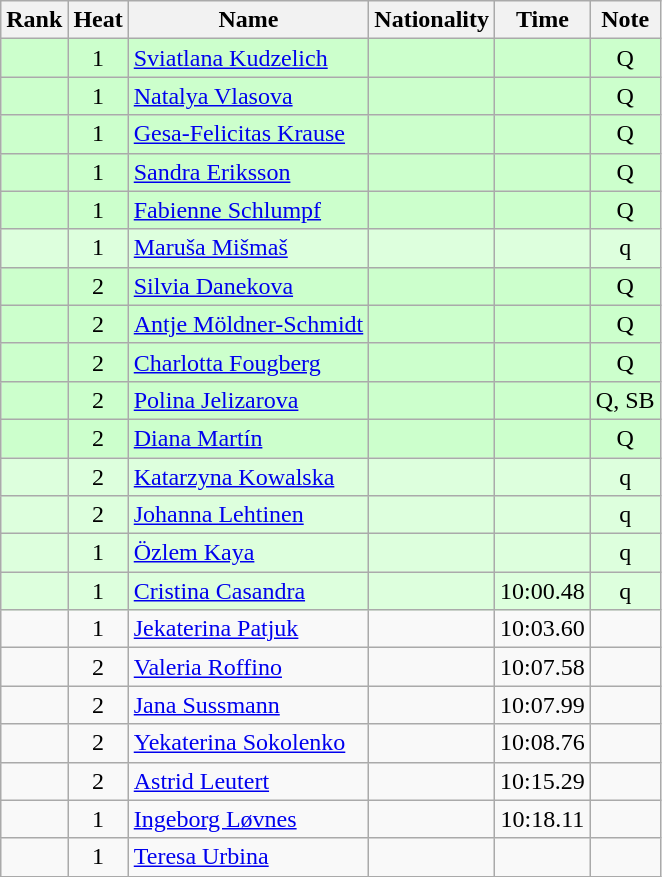<table class="wikitable sortable" style="text-align:center">
<tr>
<th>Rank</th>
<th>Heat</th>
<th>Name</th>
<th>Nationality</th>
<th>Time</th>
<th>Note</th>
</tr>
<tr bgcolor=ccffcc>
<td></td>
<td>1</td>
<td align=left><a href='#'>Sviatlana Kudzelich</a></td>
<td align=left></td>
<td></td>
<td>Q</td>
</tr>
<tr bgcolor=ccffcc>
<td></td>
<td>1</td>
<td align=left><a href='#'>Natalya Vlasova</a></td>
<td align=left></td>
<td></td>
<td>Q</td>
</tr>
<tr bgcolor=ccffcc>
<td></td>
<td>1</td>
<td align=left><a href='#'>Gesa-Felicitas Krause</a></td>
<td align=left></td>
<td></td>
<td>Q</td>
</tr>
<tr bgcolor=ccffcc>
<td></td>
<td>1</td>
<td align=left><a href='#'>Sandra Eriksson</a></td>
<td align=left></td>
<td></td>
<td>Q</td>
</tr>
<tr bgcolor=ccffcc>
<td></td>
<td>1</td>
<td align=left><a href='#'>Fabienne Schlumpf</a></td>
<td align=left></td>
<td></td>
<td>Q</td>
</tr>
<tr bgcolor=ddffdd>
<td></td>
<td>1</td>
<td align=left><a href='#'>Maruša Mišmaš</a></td>
<td align=left></td>
<td></td>
<td>q</td>
</tr>
<tr bgcolor=ccffcc>
<td></td>
<td>2</td>
<td align=left><a href='#'>Silvia Danekova</a></td>
<td align=left></td>
<td></td>
<td>Q</td>
</tr>
<tr bgcolor=ccffcc>
<td></td>
<td>2</td>
<td align=left><a href='#'>Antje Möldner-Schmidt</a></td>
<td align=left></td>
<td></td>
<td>Q</td>
</tr>
<tr bgcolor=ccffcc>
<td></td>
<td>2</td>
<td align=left><a href='#'>Charlotta Fougberg</a></td>
<td align=left></td>
<td></td>
<td>Q</td>
</tr>
<tr bgcolor=ccffcc>
<td></td>
<td>2</td>
<td align=left><a href='#'>Polina Jelizarova</a></td>
<td align=left></td>
<td></td>
<td>Q, SB</td>
</tr>
<tr bgcolor=ccffcc>
<td></td>
<td>2</td>
<td align=left><a href='#'>Diana Martín</a></td>
<td align=left></td>
<td></td>
<td>Q</td>
</tr>
<tr bgcolor=ddffdd>
<td></td>
<td>2</td>
<td align=left><a href='#'>Katarzyna Kowalska</a></td>
<td align=left></td>
<td></td>
<td>q</td>
</tr>
<tr bgcolor=ddffdd>
<td></td>
<td>2</td>
<td align=left><a href='#'>Johanna Lehtinen</a></td>
<td align=left></td>
<td></td>
<td>q</td>
</tr>
<tr bgcolor=ddffdd>
<td></td>
<td>1</td>
<td align=left><a href='#'>Özlem Kaya</a></td>
<td align=left></td>
<td></td>
<td>q</td>
</tr>
<tr bgcolor=ddffdd>
<td></td>
<td>1</td>
<td align=left><a href='#'>Cristina Casandra</a></td>
<td align=left></td>
<td>10:00.48</td>
<td>q</td>
</tr>
<tr>
<td></td>
<td>1</td>
<td align=left><a href='#'>Jekaterina Patjuk</a></td>
<td align=left></td>
<td>10:03.60</td>
<td></td>
</tr>
<tr>
<td></td>
<td>2</td>
<td align=left><a href='#'>Valeria Roffino</a></td>
<td align=left></td>
<td>10:07.58</td>
<td></td>
</tr>
<tr>
<td></td>
<td>2</td>
<td align=left><a href='#'>Jana Sussmann</a></td>
<td align=left></td>
<td>10:07.99</td>
<td></td>
</tr>
<tr>
<td></td>
<td>2</td>
<td align=left><a href='#'>Yekaterina Sokolenko</a></td>
<td align=left></td>
<td>10:08.76</td>
<td></td>
</tr>
<tr>
<td></td>
<td>2</td>
<td align=left><a href='#'>Astrid Leutert</a></td>
<td align=left></td>
<td>10:15.29</td>
<td></td>
</tr>
<tr>
<td></td>
<td>1</td>
<td align=left><a href='#'>Ingeborg Løvnes</a></td>
<td align=left></td>
<td>10:18.11</td>
<td></td>
</tr>
<tr>
<td></td>
<td>1</td>
<td align=left><a href='#'>Teresa Urbina</a></td>
<td align=left></td>
<td></td>
<td></td>
</tr>
</table>
